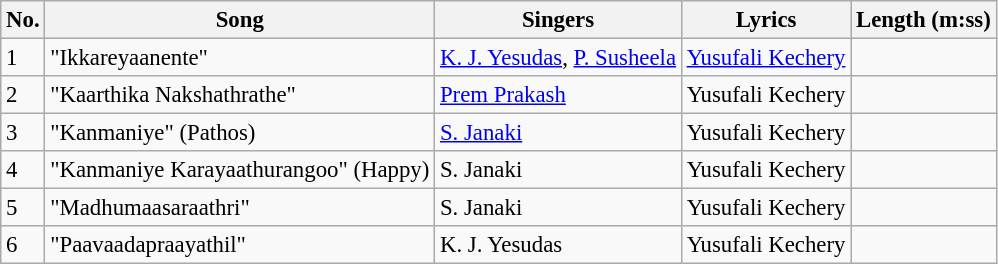<table class="wikitable" style="font-size:95%;">
<tr>
<th>No.</th>
<th>Song</th>
<th>Singers</th>
<th>Lyrics</th>
<th>Length (m:ss)</th>
</tr>
<tr>
<td>1</td>
<td>"Ikkareyaanente"</td>
<td><a href='#'>K. J. Yesudas</a>, <a href='#'>P. Susheela</a></td>
<td><a href='#'>Yusufali Kechery</a></td>
<td></td>
</tr>
<tr>
<td>2</td>
<td>"Kaarthika Nakshathrathe"</td>
<td><a href='#'>Prem Prakash</a></td>
<td>Yusufali Kechery</td>
<td></td>
</tr>
<tr>
<td>3</td>
<td>"Kanmaniye" (Pathos)</td>
<td><a href='#'>S. Janaki</a></td>
<td>Yusufali Kechery</td>
<td></td>
</tr>
<tr>
<td>4</td>
<td>"Kanmaniye Karayaathurangoo" (Happy)</td>
<td>S. Janaki</td>
<td>Yusufali Kechery</td>
<td></td>
</tr>
<tr>
<td>5</td>
<td>"Madhumaasaraathri"</td>
<td>S. Janaki</td>
<td>Yusufali Kechery</td>
<td></td>
</tr>
<tr>
<td>6</td>
<td>"Paavaadapraayathil"</td>
<td>K. J. Yesudas</td>
<td>Yusufali Kechery</td>
<td></td>
</tr>
</table>
